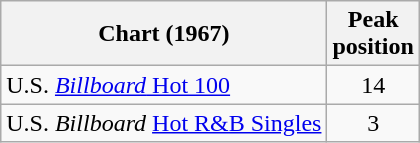<table class="wikitable sortable">
<tr>
<th>Chart (1967)</th>
<th>Peak<br>position</th>
</tr>
<tr>
<td>U.S. <a href='#'><em>Billboard</em> Hot 100</a></td>
<td align="center">14</td>
</tr>
<tr>
<td>U.S. <em>Billboard</em> <a href='#'>Hot R&B Singles</a></td>
<td align="center">3</td>
</tr>
</table>
